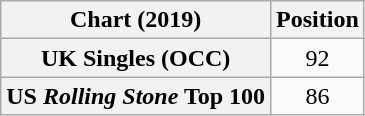<table class="wikitable sortable plainrowheaders" style="text-align:center">
<tr>
<th scope="col">Chart (2019)</th>
<th scope="col">Position</th>
</tr>
<tr>
<th scope="row">UK Singles (OCC)</th>
<td>92</td>
</tr>
<tr>
<th scope="row">US <em>Rolling Stone</em> Top 100</th>
<td>86</td>
</tr>
</table>
